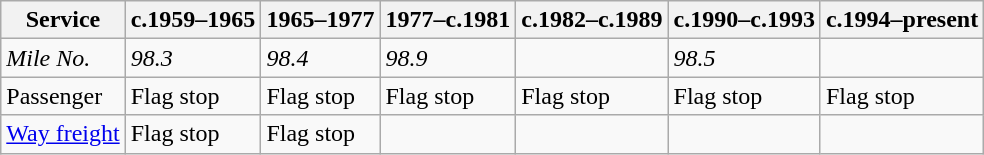<table class="wikitable">
<tr>
<th>Service</th>
<th>c.1959–1965</th>
<th>1965–1977</th>
<th>1977–c.1981</th>
<th>c.1982–c.1989</th>
<th>c.1990–c.1993</th>
<th>c.1994–present</th>
</tr>
<tr>
<td><em>Mile No.</em></td>
<td><em>98.3</em> </td>
<td><em>98.4</em> </td>
<td><em>98.9</em> </td>
<td></td>
<td><em>98.5</em> </td>
<td></td>
</tr>
<tr>
<td>Passenger</td>
<td>Flag stop</td>
<td>Flag stop</td>
<td>Flag stop</td>
<td>Flag stop</td>
<td>Flag stop</td>
<td>Flag stop</td>
</tr>
<tr>
<td><a href='#'>Way freight</a></td>
<td>Flag stop</td>
<td>Flag stop</td>
<td></td>
<td></td>
<td></td>
<td></td>
</tr>
</table>
